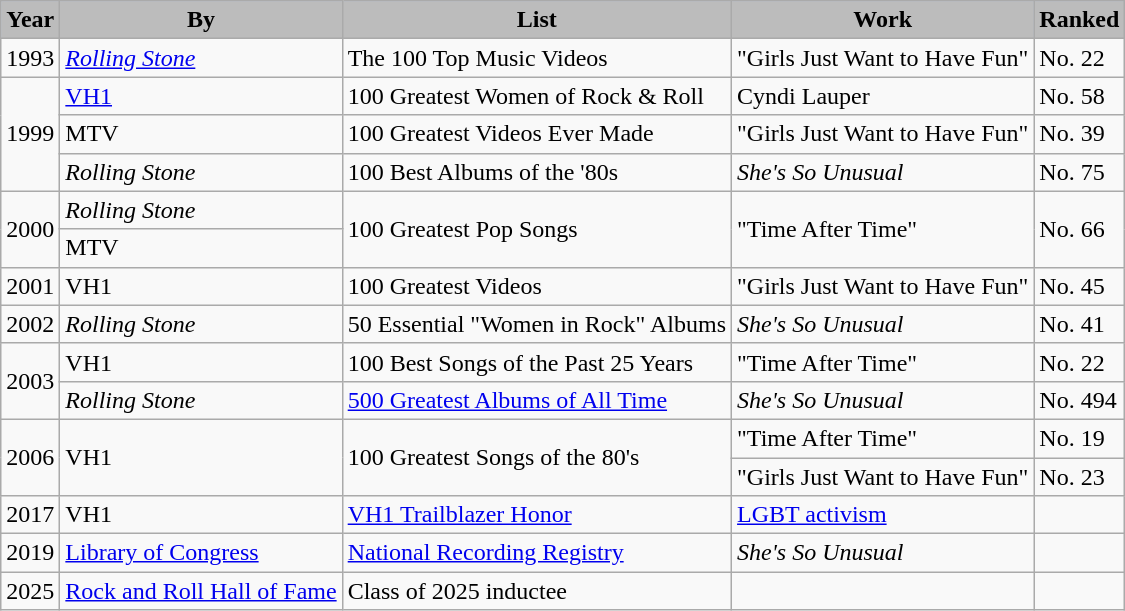<table class="wikitable">
<tr style="background:#b0c4de; text-align:center;">
<th style="background:#bcbcbc;">Year</th>
<th style="background:#bcbcbc;">By</th>
<th style="background:#bcbcbc;">List</th>
<th style="background:#bcbcbc;">Work</th>
<th style="background:#bcbcbc;">Ranked</th>
</tr>
<tr>
<td>1993</td>
<td><em><a href='#'>Rolling Stone</a></em></td>
<td>The 100 Top Music Videos</td>
<td>"Girls Just Want to Have Fun"</td>
<td>No. 22</td>
</tr>
<tr>
<td rowspan=3>1999</td>
<td><a href='#'>VH1</a></td>
<td>100 Greatest Women of Rock & Roll</td>
<td>Cyndi Lauper</td>
<td>No. 58</td>
</tr>
<tr>
<td>MTV</td>
<td>100 Greatest Videos Ever Made</td>
<td>"Girls Just Want to Have Fun"</td>
<td>No. 39</td>
</tr>
<tr>
<td><em>Rolling Stone</em></td>
<td>100 Best Albums of the '80s</td>
<td><em>She's So Unusual</em></td>
<td>No. 75</td>
</tr>
<tr>
<td rowspan=2>2000</td>
<td><em>Rolling Stone</em></td>
<td rowspan=2>100 Greatest Pop Songs</td>
<td rowspan=2>"Time After Time"</td>
<td rowspan=2>No. 66</td>
</tr>
<tr>
<td>MTV</td>
</tr>
<tr>
<td>2001</td>
<td>VH1</td>
<td>100 Greatest Videos</td>
<td>"Girls Just Want to Have Fun"</td>
<td>No. 45</td>
</tr>
<tr>
<td>2002</td>
<td><em>Rolling Stone</em></td>
<td>50 Essential "Women in Rock" Albums</td>
<td><em>She's So Unusual</em></td>
<td>No. 41</td>
</tr>
<tr>
<td rowspan=2>2003</td>
<td>VH1</td>
<td>100 Best Songs of the Past 25 Years</td>
<td>"Time After Time"</td>
<td>No. 22</td>
</tr>
<tr>
<td><em>Rolling Stone</em></td>
<td><a href='#'>500 Greatest Albums of All Time</a></td>
<td><em>She's So Unusual</em></td>
<td>No. 494</td>
</tr>
<tr>
<td rowspan=2>2006</td>
<td rowspan=2>VH1</td>
<td rowspan=2>100 Greatest Songs of the 80's</td>
<td>"Time After Time"</td>
<td>No. 19</td>
</tr>
<tr>
<td>"Girls Just Want to Have Fun"</td>
<td>No. 23</td>
</tr>
<tr>
<td>2017</td>
<td>VH1</td>
<td><a href='#'>VH1 Trailblazer Honor</a></td>
<td><a href='#'>LGBT activism</a></td>
<td></td>
</tr>
<tr>
<td>2019</td>
<td><a href='#'>Library of Congress</a></td>
<td><a href='#'>National Recording Registry</a></td>
<td><em>She's So Unusual</em></td>
<td></td>
</tr>
<tr>
<td>2025</td>
<td><a href='#'>Rock and Roll Hall of Fame</a></td>
<td>Class of 2025 inductee</td>
<td></td>
<td></td>
</tr>
</table>
